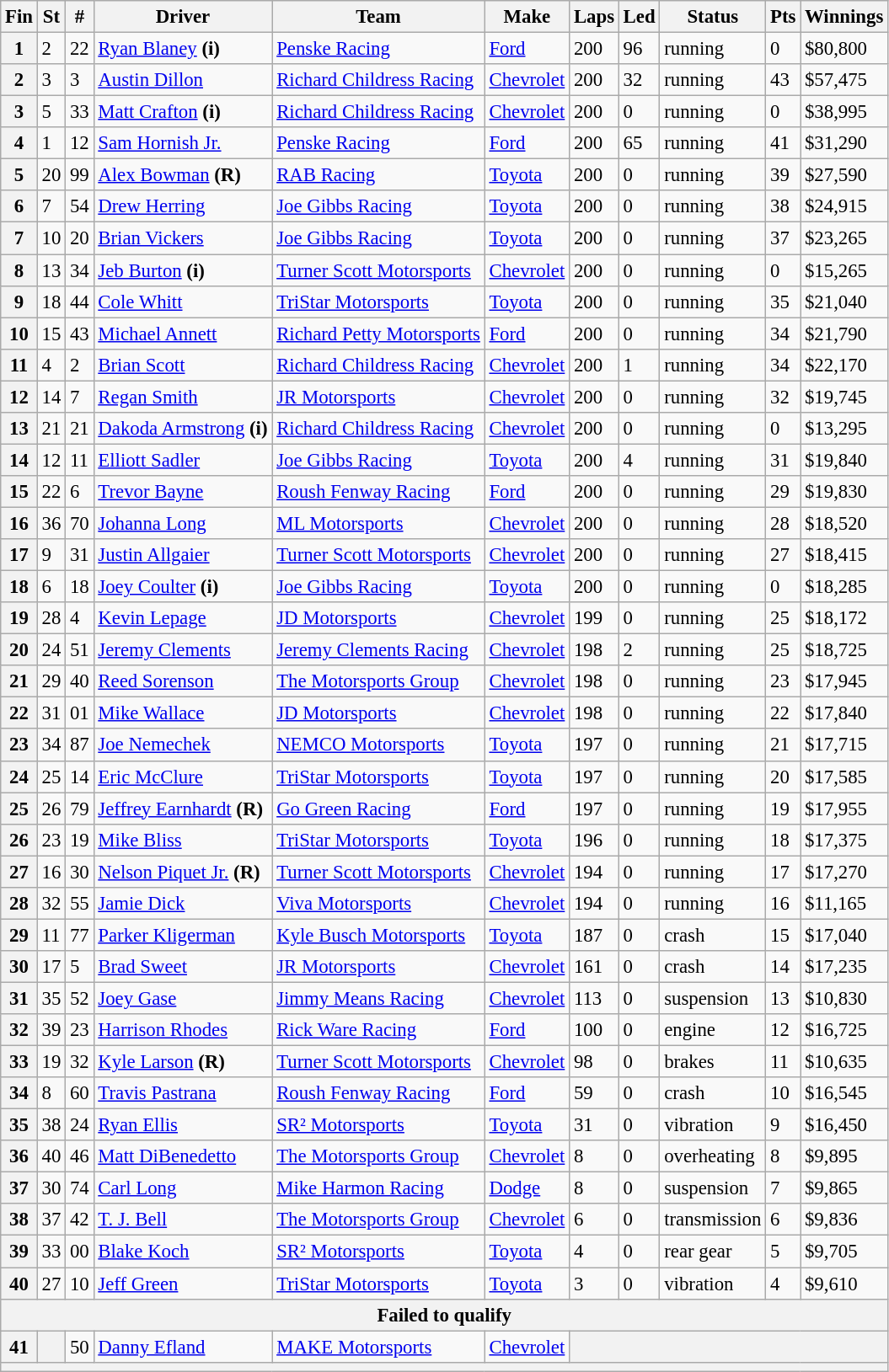<table class="wikitable" style="font-size:95%">
<tr>
<th>Fin</th>
<th>St</th>
<th>#</th>
<th>Driver</th>
<th>Team</th>
<th>Make</th>
<th>Laps</th>
<th>Led</th>
<th>Status</th>
<th>Pts</th>
<th>Winnings</th>
</tr>
<tr>
<th>1</th>
<td>2</td>
<td>22</td>
<td><a href='#'>Ryan Blaney</a> <strong>(i)</strong></td>
<td><a href='#'>Penske Racing</a></td>
<td><a href='#'>Ford</a></td>
<td>200</td>
<td>96</td>
<td>running</td>
<td>0</td>
<td>$80,800</td>
</tr>
<tr>
<th>2</th>
<td>3</td>
<td>3</td>
<td><a href='#'>Austin Dillon</a></td>
<td><a href='#'>Richard Childress Racing</a></td>
<td><a href='#'>Chevrolet</a></td>
<td>200</td>
<td>32</td>
<td>running</td>
<td>43</td>
<td>$57,475</td>
</tr>
<tr>
<th>3</th>
<td>5</td>
<td>33</td>
<td><a href='#'>Matt Crafton</a> <strong>(i)</strong></td>
<td><a href='#'>Richard Childress Racing</a></td>
<td><a href='#'>Chevrolet</a></td>
<td>200</td>
<td>0</td>
<td>running</td>
<td>0</td>
<td>$38,995</td>
</tr>
<tr>
<th>4</th>
<td>1</td>
<td>12</td>
<td><a href='#'>Sam Hornish Jr.</a></td>
<td><a href='#'>Penske Racing</a></td>
<td><a href='#'>Ford</a></td>
<td>200</td>
<td>65</td>
<td>running</td>
<td>41</td>
<td>$31,290</td>
</tr>
<tr>
<th>5</th>
<td>20</td>
<td>99</td>
<td><a href='#'>Alex Bowman</a> <strong>(R)</strong></td>
<td><a href='#'>RAB Racing</a></td>
<td><a href='#'>Toyota</a></td>
<td>200</td>
<td>0</td>
<td>running</td>
<td>39</td>
<td>$27,590</td>
</tr>
<tr>
<th>6</th>
<td>7</td>
<td>54</td>
<td><a href='#'>Drew Herring</a></td>
<td><a href='#'>Joe Gibbs Racing</a></td>
<td><a href='#'>Toyota</a></td>
<td>200</td>
<td>0</td>
<td>running</td>
<td>38</td>
<td>$24,915</td>
</tr>
<tr>
<th>7</th>
<td>10</td>
<td>20</td>
<td><a href='#'>Brian Vickers</a></td>
<td><a href='#'>Joe Gibbs Racing</a></td>
<td><a href='#'>Toyota</a></td>
<td>200</td>
<td>0</td>
<td>running</td>
<td>37</td>
<td>$23,265</td>
</tr>
<tr>
<th>8</th>
<td>13</td>
<td>34</td>
<td><a href='#'>Jeb Burton</a> <strong>(i)</strong></td>
<td><a href='#'>Turner Scott Motorsports</a></td>
<td><a href='#'>Chevrolet</a></td>
<td>200</td>
<td>0</td>
<td>running</td>
<td>0</td>
<td>$15,265</td>
</tr>
<tr>
<th>9</th>
<td>18</td>
<td>44</td>
<td><a href='#'>Cole Whitt</a></td>
<td><a href='#'>TriStar Motorsports</a></td>
<td><a href='#'>Toyota</a></td>
<td>200</td>
<td>0</td>
<td>running</td>
<td>35</td>
<td>$21,040</td>
</tr>
<tr>
<th>10</th>
<td>15</td>
<td>43</td>
<td><a href='#'>Michael Annett</a></td>
<td><a href='#'>Richard Petty Motorsports</a></td>
<td><a href='#'>Ford</a></td>
<td>200</td>
<td>0</td>
<td>running</td>
<td>34</td>
<td>$21,790</td>
</tr>
<tr>
<th>11</th>
<td>4</td>
<td>2</td>
<td><a href='#'>Brian Scott</a></td>
<td><a href='#'>Richard Childress Racing</a></td>
<td><a href='#'>Chevrolet</a></td>
<td>200</td>
<td>1</td>
<td>running</td>
<td>34</td>
<td>$22,170</td>
</tr>
<tr>
<th>12</th>
<td>14</td>
<td>7</td>
<td><a href='#'>Regan Smith</a></td>
<td><a href='#'>JR Motorsports</a></td>
<td><a href='#'>Chevrolet</a></td>
<td>200</td>
<td>0</td>
<td>running</td>
<td>32</td>
<td>$19,745</td>
</tr>
<tr>
<th>13</th>
<td>21</td>
<td>21</td>
<td><a href='#'>Dakoda Armstrong</a> <strong>(i)</strong></td>
<td><a href='#'>Richard Childress Racing</a></td>
<td><a href='#'>Chevrolet</a></td>
<td>200</td>
<td>0</td>
<td>running</td>
<td>0</td>
<td>$13,295</td>
</tr>
<tr>
<th>14</th>
<td>12</td>
<td>11</td>
<td><a href='#'>Elliott Sadler</a></td>
<td><a href='#'>Joe Gibbs Racing</a></td>
<td><a href='#'>Toyota</a></td>
<td>200</td>
<td>4</td>
<td>running</td>
<td>31</td>
<td>$19,840</td>
</tr>
<tr>
<th>15</th>
<td>22</td>
<td>6</td>
<td><a href='#'>Trevor Bayne</a></td>
<td><a href='#'>Roush Fenway Racing</a></td>
<td><a href='#'>Ford</a></td>
<td>200</td>
<td>0</td>
<td>running</td>
<td>29</td>
<td>$19,830</td>
</tr>
<tr>
<th>16</th>
<td>36</td>
<td>70</td>
<td><a href='#'>Johanna Long</a></td>
<td><a href='#'>ML Motorsports</a></td>
<td><a href='#'>Chevrolet</a></td>
<td>200</td>
<td>0</td>
<td>running</td>
<td>28</td>
<td>$18,520</td>
</tr>
<tr>
<th>17</th>
<td>9</td>
<td>31</td>
<td><a href='#'>Justin Allgaier</a></td>
<td><a href='#'>Turner Scott Motorsports</a></td>
<td><a href='#'>Chevrolet</a></td>
<td>200</td>
<td>0</td>
<td>running</td>
<td>27</td>
<td>$18,415</td>
</tr>
<tr>
<th>18</th>
<td>6</td>
<td>18</td>
<td><a href='#'>Joey Coulter</a> <strong>(i)</strong></td>
<td><a href='#'>Joe Gibbs Racing</a></td>
<td><a href='#'>Toyota</a></td>
<td>200</td>
<td>0</td>
<td>running</td>
<td>0</td>
<td>$18,285</td>
</tr>
<tr>
<th>19</th>
<td>28</td>
<td>4</td>
<td><a href='#'>Kevin Lepage</a></td>
<td><a href='#'>JD Motorsports</a></td>
<td><a href='#'>Chevrolet</a></td>
<td>199</td>
<td>0</td>
<td>running</td>
<td>25</td>
<td>$18,172</td>
</tr>
<tr>
<th>20</th>
<td>24</td>
<td>51</td>
<td><a href='#'>Jeremy Clements</a></td>
<td><a href='#'>Jeremy Clements Racing</a></td>
<td><a href='#'>Chevrolet</a></td>
<td>198</td>
<td>2</td>
<td>running</td>
<td>25</td>
<td>$18,725</td>
</tr>
<tr>
<th>21</th>
<td>29</td>
<td>40</td>
<td><a href='#'>Reed Sorenson</a></td>
<td><a href='#'>The Motorsports Group</a></td>
<td><a href='#'>Chevrolet</a></td>
<td>198</td>
<td>0</td>
<td>running</td>
<td>23</td>
<td>$17,945</td>
</tr>
<tr>
<th>22</th>
<td>31</td>
<td>01</td>
<td><a href='#'>Mike Wallace</a></td>
<td><a href='#'>JD Motorsports</a></td>
<td><a href='#'>Chevrolet</a></td>
<td>198</td>
<td>0</td>
<td>running</td>
<td>22</td>
<td>$17,840</td>
</tr>
<tr>
<th>23</th>
<td>34</td>
<td>87</td>
<td><a href='#'>Joe Nemechek</a></td>
<td><a href='#'>NEMCO Motorsports</a></td>
<td><a href='#'>Toyota</a></td>
<td>197</td>
<td>0</td>
<td>running</td>
<td>21</td>
<td>$17,715</td>
</tr>
<tr>
<th>24</th>
<td>25</td>
<td>14</td>
<td><a href='#'>Eric McClure</a></td>
<td><a href='#'>TriStar Motorsports</a></td>
<td><a href='#'>Toyota</a></td>
<td>197</td>
<td>0</td>
<td>running</td>
<td>20</td>
<td>$17,585</td>
</tr>
<tr>
<th>25</th>
<td>26</td>
<td>79</td>
<td><a href='#'>Jeffrey Earnhardt</a> <strong>(R)</strong></td>
<td><a href='#'>Go Green Racing</a></td>
<td><a href='#'>Ford</a></td>
<td>197</td>
<td>0</td>
<td>running</td>
<td>19</td>
<td>$17,955</td>
</tr>
<tr>
<th>26</th>
<td>23</td>
<td>19</td>
<td><a href='#'>Mike Bliss</a></td>
<td><a href='#'>TriStar Motorsports</a></td>
<td><a href='#'>Toyota</a></td>
<td>196</td>
<td>0</td>
<td>running</td>
<td>18</td>
<td>$17,375</td>
</tr>
<tr>
<th>27</th>
<td>16</td>
<td>30</td>
<td><a href='#'>Nelson Piquet Jr.</a> <strong>(R)</strong></td>
<td><a href='#'>Turner Scott Motorsports</a></td>
<td><a href='#'>Chevrolet</a></td>
<td>194</td>
<td>0</td>
<td>running</td>
<td>17</td>
<td>$17,270</td>
</tr>
<tr>
<th>28</th>
<td>32</td>
<td>55</td>
<td><a href='#'>Jamie Dick</a></td>
<td><a href='#'>Viva Motorsports</a></td>
<td><a href='#'>Chevrolet</a></td>
<td>194</td>
<td>0</td>
<td>running</td>
<td>16</td>
<td>$11,165</td>
</tr>
<tr>
<th>29</th>
<td>11</td>
<td>77</td>
<td><a href='#'>Parker Kligerman</a></td>
<td><a href='#'>Kyle Busch Motorsports</a></td>
<td><a href='#'>Toyota</a></td>
<td>187</td>
<td>0</td>
<td>crash</td>
<td>15</td>
<td>$17,040</td>
</tr>
<tr>
<th>30</th>
<td>17</td>
<td>5</td>
<td><a href='#'>Brad Sweet</a></td>
<td><a href='#'>JR Motorsports</a></td>
<td><a href='#'>Chevrolet</a></td>
<td>161</td>
<td>0</td>
<td>crash</td>
<td>14</td>
<td>$17,235</td>
</tr>
<tr>
<th>31</th>
<td>35</td>
<td>52</td>
<td><a href='#'>Joey Gase</a></td>
<td><a href='#'>Jimmy Means Racing</a></td>
<td><a href='#'>Chevrolet</a></td>
<td>113</td>
<td>0</td>
<td>suspension</td>
<td>13</td>
<td>$10,830</td>
</tr>
<tr>
<th>32</th>
<td>39</td>
<td>23</td>
<td><a href='#'>Harrison Rhodes</a></td>
<td><a href='#'>Rick Ware Racing</a></td>
<td><a href='#'>Ford</a></td>
<td>100</td>
<td>0</td>
<td>engine</td>
<td>12</td>
<td>$16,725</td>
</tr>
<tr>
<th>33</th>
<td>19</td>
<td>32</td>
<td><a href='#'>Kyle Larson</a> <strong>(R)</strong></td>
<td><a href='#'>Turner Scott Motorsports</a></td>
<td><a href='#'>Chevrolet</a></td>
<td>98</td>
<td>0</td>
<td>brakes</td>
<td>11</td>
<td>$10,635</td>
</tr>
<tr>
<th>34</th>
<td>8</td>
<td>60</td>
<td><a href='#'>Travis Pastrana</a></td>
<td><a href='#'>Roush Fenway Racing</a></td>
<td><a href='#'>Ford</a></td>
<td>59</td>
<td>0</td>
<td>crash</td>
<td>10</td>
<td>$16,545</td>
</tr>
<tr>
<th>35</th>
<td>38</td>
<td>24</td>
<td><a href='#'>Ryan Ellis</a></td>
<td><a href='#'>SR² Motorsports</a></td>
<td><a href='#'>Toyota</a></td>
<td>31</td>
<td>0</td>
<td>vibration</td>
<td>9</td>
<td>$16,450</td>
</tr>
<tr>
<th>36</th>
<td>40</td>
<td>46</td>
<td><a href='#'>Matt DiBenedetto</a></td>
<td><a href='#'>The Motorsports Group</a></td>
<td><a href='#'>Chevrolet</a></td>
<td>8</td>
<td>0</td>
<td>overheating</td>
<td>8</td>
<td>$9,895</td>
</tr>
<tr>
<th>37</th>
<td>30</td>
<td>74</td>
<td><a href='#'>Carl Long</a></td>
<td><a href='#'>Mike Harmon Racing</a></td>
<td><a href='#'>Dodge</a></td>
<td>8</td>
<td>0</td>
<td>suspension</td>
<td>7</td>
<td>$9,865</td>
</tr>
<tr>
<th>38</th>
<td>37</td>
<td>42</td>
<td><a href='#'>T. J. Bell</a></td>
<td><a href='#'>The Motorsports Group</a></td>
<td><a href='#'>Chevrolet</a></td>
<td>6</td>
<td>0</td>
<td>transmission</td>
<td>6</td>
<td>$9,836</td>
</tr>
<tr>
<th>39</th>
<td>33</td>
<td>00</td>
<td><a href='#'>Blake Koch</a></td>
<td><a href='#'>SR² Motorsports</a></td>
<td><a href='#'>Toyota</a></td>
<td>4</td>
<td>0</td>
<td>rear gear</td>
<td>5</td>
<td>$9,705</td>
</tr>
<tr>
<th>40</th>
<td>27</td>
<td>10</td>
<td><a href='#'>Jeff Green</a></td>
<td><a href='#'>TriStar Motorsports</a></td>
<td><a href='#'>Toyota</a></td>
<td>3</td>
<td>0</td>
<td>vibration</td>
<td>4</td>
<td>$9,610</td>
</tr>
<tr>
<th colspan="11">Failed to qualify</th>
</tr>
<tr>
<th>41</th>
<th></th>
<td>50</td>
<td><a href='#'>Danny Efland</a></td>
<td><a href='#'>MAKE Motorsports</a></td>
<td><a href='#'>Chevrolet</a></td>
<th colspan="5"></th>
</tr>
<tr>
<th colspan="11"></th>
</tr>
</table>
